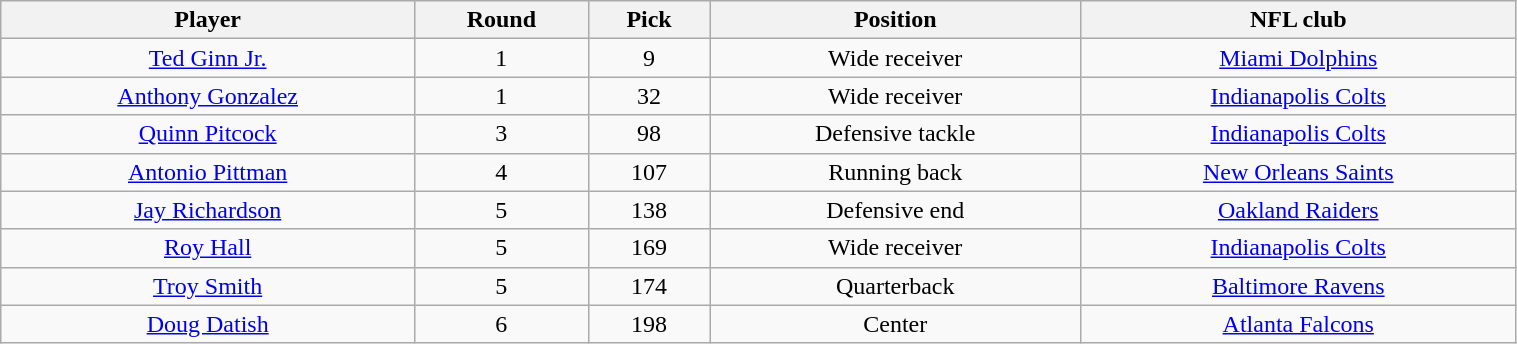<table class="wikitable" width="80%">
<tr>
<th>Player</th>
<th>Round</th>
<th>Pick</th>
<th>Position</th>
<th>NFL club</th>
</tr>
<tr align="center" bgcolor="">
<td><a href='#'>Ted Ginn Jr.</a></td>
<td>1</td>
<td>9</td>
<td>Wide receiver</td>
<td><a href='#'>Miami Dolphins</a></td>
</tr>
<tr align="center" bgcolor="">
<td><a href='#'>Anthony Gonzalez</a></td>
<td>1</td>
<td>32</td>
<td>Wide receiver</td>
<td><a href='#'>Indianapolis Colts</a></td>
</tr>
<tr align="center" bgcolor="">
<td><a href='#'>Quinn Pitcock</a></td>
<td>3</td>
<td>98</td>
<td>Defensive tackle</td>
<td><a href='#'>Indianapolis Colts</a></td>
</tr>
<tr align="center" bgcolor="">
<td><a href='#'>Antonio Pittman</a></td>
<td>4</td>
<td>107</td>
<td>Running back</td>
<td><a href='#'>New Orleans Saints</a></td>
</tr>
<tr align="center" bgcolor="">
<td><a href='#'>Jay Richardson</a></td>
<td>5</td>
<td>138</td>
<td>Defensive end</td>
<td><a href='#'>Oakland Raiders</a></td>
</tr>
<tr align="center" bgcolor="">
<td><a href='#'>Roy Hall</a></td>
<td>5</td>
<td>169</td>
<td>Wide receiver</td>
<td><a href='#'>Indianapolis Colts</a></td>
</tr>
<tr align="center" bgcolor="">
<td><a href='#'>Troy Smith</a></td>
<td>5</td>
<td>174</td>
<td>Quarterback</td>
<td><a href='#'>Baltimore Ravens</a></td>
</tr>
<tr align="center" bgcolor="">
<td><a href='#'>Doug Datish</a></td>
<td>6</td>
<td>198</td>
<td>Center</td>
<td><a href='#'>Atlanta Falcons</a></td>
</tr>
</table>
